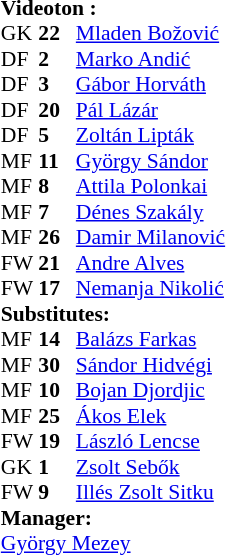<table style="font-size: 90%" cellspacing="0" cellpadding="0" align="center">
<tr>
<td colspan="4"><strong>Videoton :</strong></td>
</tr>
<tr>
<th width="25"></th>
<th width="25"></th>
</tr>
<tr>
<td>GK</td>
<td><strong>22</strong></td>
<td> <a href='#'>Mladen Božović</a></td>
</tr>
<tr>
<td>DF</td>
<td><strong>2</strong></td>
<td> <a href='#'>Marko Andić</a></td>
</tr>
<tr>
<td>DF</td>
<td><strong>3</strong></td>
<td> <a href='#'>Gábor Horváth</a></td>
<td></td>
</tr>
<tr>
<td>DF</td>
<td><strong>20</strong></td>
<td> <a href='#'>Pál Lázár</a></td>
<td></td>
</tr>
<tr>
<td>DF</td>
<td><strong>5</strong></td>
<td> <a href='#'>Zoltán Lipták</a></td>
<td></td>
</tr>
<tr>
<td>MF</td>
<td><strong>11</strong></td>
<td> <a href='#'>György Sándor</a></td>
<td></td>
</tr>
<tr>
<td>MF</td>
<td><strong>8</strong></td>
<td> <a href='#'>Attila Polonkai</a></td>
<td></td>
</tr>
<tr>
<td>MF</td>
<td><strong>7</strong></td>
<td> <a href='#'>Dénes Szakály</a></td>
<td></td>
</tr>
<tr>
<td>MF</td>
<td><strong>26</strong></td>
<td> <a href='#'>Damir Milanović</a></td>
<td></td>
</tr>
<tr>
<td>FW</td>
<td><strong>21</strong></td>
<td> <a href='#'>Andre Alves</a></td>
</tr>
<tr>
<td>FW</td>
<td><strong>17</strong></td>
<td> <a href='#'>Nemanja Nikolić</a></td>
</tr>
<tr>
<td colspan=4><strong>Substitutes:</strong></td>
</tr>
<tr>
<td>MF</td>
<td><strong>14</strong></td>
<td> <a href='#'>Balázs Farkas</a></td>
<td></td>
</tr>
<tr>
<td>MF</td>
<td><strong>30</strong></td>
<td> <a href='#'>Sándor Hidvégi</a></td>
<td></td>
</tr>
<tr>
<td>MF</td>
<td><strong>10</strong></td>
<td> <a href='#'>Bojan Djordjic</a></td>
<td></td>
</tr>
<tr>
<td>MF</td>
<td><strong>25</strong></td>
<td> <a href='#'>Ákos Elek</a></td>
<td></td>
</tr>
<tr>
<td>FW</td>
<td><strong>19</strong></td>
<td> <a href='#'>László Lencse</a></td>
<td></td>
</tr>
<tr>
<td>GK</td>
<td><strong>1</strong></td>
<td> <a href='#'>Zsolt Sebők</a></td>
</tr>
<tr>
<td>FW</td>
<td><strong>9</strong></td>
<td> <a href='#'>Illés Zsolt Sitku</a></td>
</tr>
<tr>
<td colspan=4><strong>Manager:</strong></td>
</tr>
<tr>
<td colspan="4"> <a href='#'>György Mezey</a></td>
</tr>
</table>
